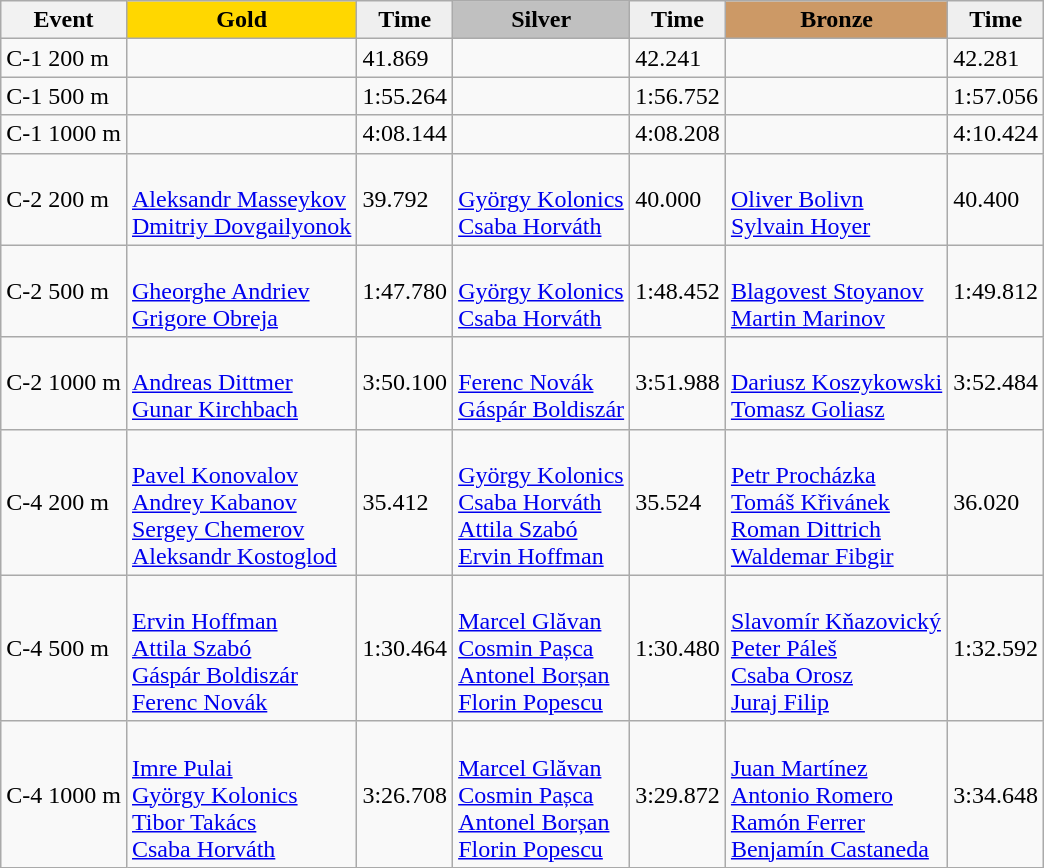<table class="wikitable">
<tr>
<th>Event</th>
<td align=center bgcolor="gold"><strong>Gold</strong></td>
<td align="center" bgcolor="#efefef"><strong>Time</strong></td>
<td align=center bgcolor="silver"><strong>Silver</strong></td>
<td align="center" bgcolor="#efefef"><strong>Time</strong></td>
<td align="center" bgcolor="#cc9966"><strong>Bronze</strong></td>
<td align="center" bgcolor="#efefef"><strong>Time</strong></td>
</tr>
<tr>
<td>C-1 200 m</td>
<td></td>
<td>41.869</td>
<td></td>
<td>42.241</td>
<td></td>
<td>42.281</td>
</tr>
<tr>
<td>C-1 500 m</td>
<td></td>
<td>1:55.264</td>
<td></td>
<td>1:56.752</td>
<td></td>
<td>1:57.056</td>
</tr>
<tr>
<td>C-1 1000 m</td>
<td></td>
<td>4:08.144</td>
<td></td>
<td>4:08.208</td>
<td></td>
<td>4:10.424</td>
</tr>
<tr>
<td>C-2 200 m</td>
<td><br><a href='#'>Aleksandr Masseykov</a><br><a href='#'>Dmitriy Dovgailyonok</a></td>
<td>39.792</td>
<td><br><a href='#'>György Kolonics</a><br><a href='#'>Csaba Horváth</a></td>
<td>40.000</td>
<td><br><a href='#'>Oliver Bolivn</a><br><a href='#'>Sylvain Hoyer</a></td>
<td>40.400</td>
</tr>
<tr>
<td>C-2 500 m</td>
<td><br><a href='#'>Gheorghe Andriev</a><br><a href='#'>Grigore Obreja</a></td>
<td>1:47.780</td>
<td><br><a href='#'>György Kolonics</a><br><a href='#'>Csaba Horváth</a></td>
<td>1:48.452</td>
<td><br><a href='#'>Blagovest Stoyanov</a><br><a href='#'>Martin Marinov</a></td>
<td>1:49.812</td>
</tr>
<tr>
<td>C-2 1000 m</td>
<td><br><a href='#'>Andreas Dittmer</a><br><a href='#'>Gunar Kirchbach</a></td>
<td>3:50.100</td>
<td><br><a href='#'>Ferenc Novák</a><br><a href='#'>Gáspár Boldiszár</a></td>
<td>3:51.988</td>
<td><br><a href='#'>Dariusz Koszykowski</a><br><a href='#'>Tomasz Goliasz</a></td>
<td>3:52.484</td>
</tr>
<tr>
<td>C-4 200 m</td>
<td><br><a href='#'>Pavel Konovalov</a><br><a href='#'>Andrey Kabanov</a><br><a href='#'>Sergey Chemerov</a><br><a href='#'>Aleksandr Kostoglod</a></td>
<td>35.412</td>
<td><br><a href='#'>György Kolonics</a><br><a href='#'>Csaba Horváth</a><br><a href='#'>Attila Szabó</a><br><a href='#'>Ervin Hoffman</a></td>
<td>35.524</td>
<td><br><a href='#'>Petr Procházka</a><br><a href='#'>Tomáš Křivánek</a><br><a href='#'>Roman Dittrich</a><br><a href='#'>Waldemar Fibgir</a></td>
<td>36.020</td>
</tr>
<tr>
<td>C-4 500 m</td>
<td><br><a href='#'>Ervin Hoffman</a><br><a href='#'>Attila Szabó</a><br><a href='#'>Gáspár Boldiszár</a><br><a href='#'>Ferenc Novák</a></td>
<td>1:30.464</td>
<td><br><a href='#'>Marcel Glăvan</a><br><a href='#'>Cosmin Pașca</a><br><a href='#'>Antonel Borșan</a><br><a href='#'>Florin Popescu</a></td>
<td>1:30.480</td>
<td><br><a href='#'>Slavomír Kňazovický</a><br><a href='#'>Peter Páleš</a><br><a href='#'>Csaba Orosz</a><br><a href='#'>Juraj Filip</a></td>
<td>1:32.592</td>
</tr>
<tr>
<td>C-4 1000 m</td>
<td><br><a href='#'>Imre Pulai</a><br><a href='#'>György Kolonics</a><br><a href='#'>Tibor Takács</a><br><a href='#'>Csaba Horváth</a></td>
<td>3:26.708</td>
<td><br><a href='#'>Marcel Glăvan</a><br><a href='#'>Cosmin Pașca</a><br><a href='#'>Antonel Borșan</a><br><a href='#'>Florin Popescu</a></td>
<td>3:29.872</td>
<td><br><a href='#'>Juan Martínez</a><br><a href='#'>Antonio Romero</a><br><a href='#'>Ramón Ferrer</a><br><a href='#'>Benjamín Castaneda</a></td>
<td>3:34.648</td>
</tr>
</table>
